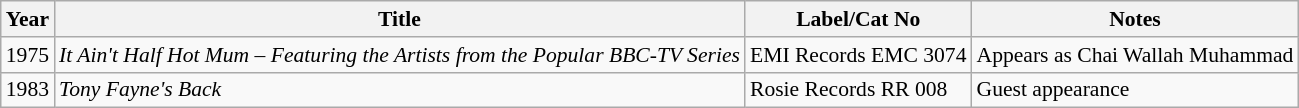<table class="wikitable" style="font-size: 90%;">
<tr>
<th>Year</th>
<th>Title</th>
<th>Label/Cat No</th>
<th>Notes</th>
</tr>
<tr>
<td rowspan="1">1975</td>
<td><em>It Ain't Half Hot Mum – Featuring the Artists from the Popular BBC-TV Series</em></td>
<td>EMI Records EMC 3074</td>
<td>Appears as Chai Wallah Muhammad</td>
</tr>
<tr>
<td>1983</td>
<td><em>Tony Fayne's Back</em></td>
<td>Rosie Records RR 008</td>
<td>Guest appearance</td>
</tr>
</table>
